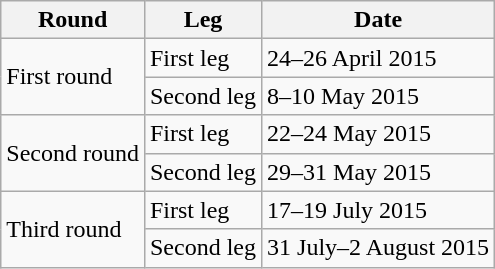<table class="wikitable">
<tr>
<th>Round</th>
<th>Leg</th>
<th>Date</th>
</tr>
<tr>
<td rowspan=2>First round</td>
<td>First leg</td>
<td>24–26 April 2015</td>
</tr>
<tr>
<td>Second leg</td>
<td>8–10 May 2015</td>
</tr>
<tr>
<td rowspan=2>Second round</td>
<td>First leg</td>
<td>22–24 May 2015</td>
</tr>
<tr>
<td>Second leg</td>
<td>29–31 May 2015</td>
</tr>
<tr>
<td rowspan=2>Third round</td>
<td>First leg</td>
<td>17–19 July 2015</td>
</tr>
<tr>
<td>Second leg</td>
<td>31 July–2 August 2015</td>
</tr>
</table>
